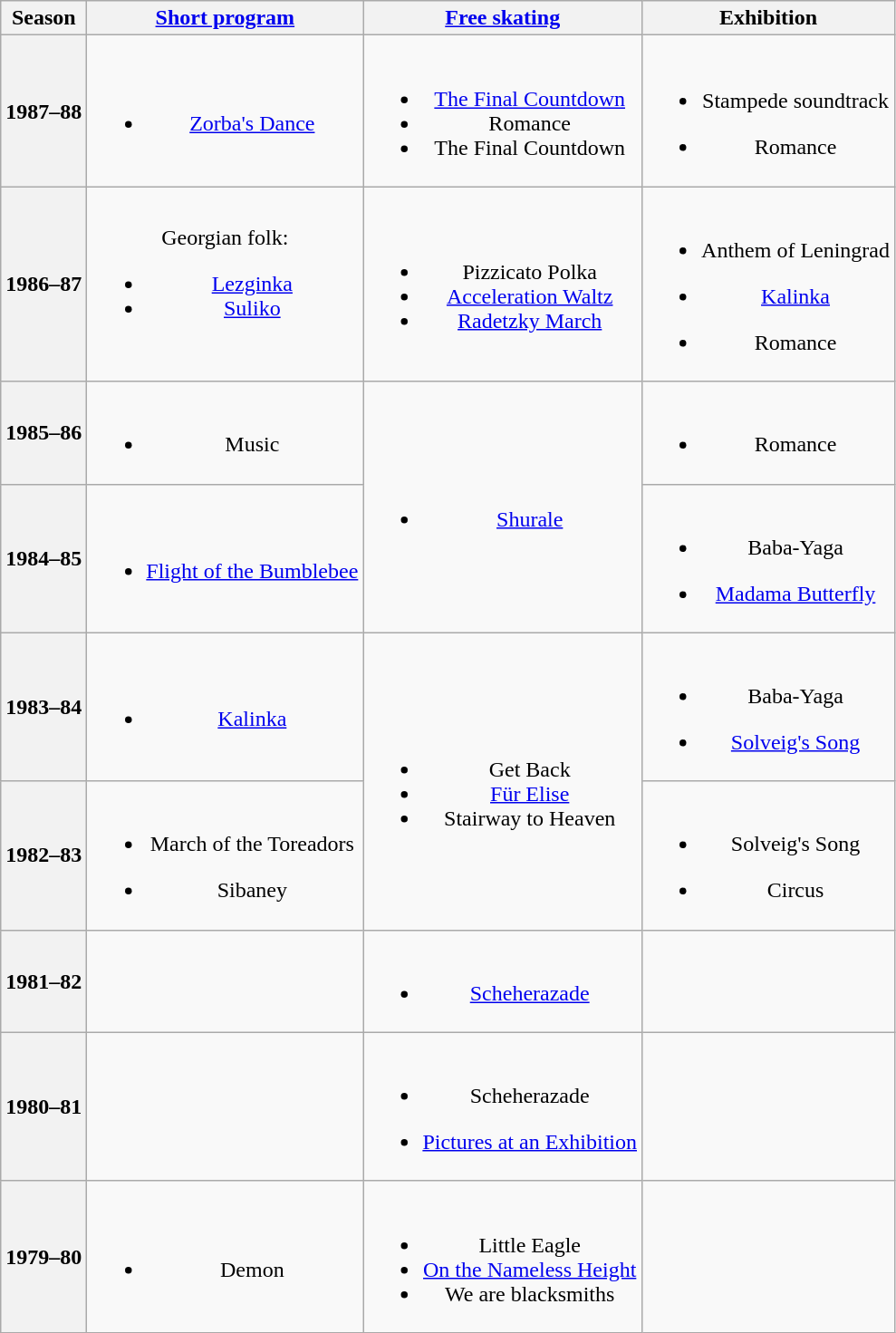<table class=wikitable style=text-align:center>
<tr>
<th>Season</th>
<th><a href='#'>Short program</a></th>
<th><a href='#'>Free skating</a></th>
<th>Exhibition</th>
</tr>
<tr>
<th>1987–88</th>
<td><br><ul><li><a href='#'>Zorba's Dance</a> <br></li></ul></td>
<td><br><ul><li><a href='#'>The Final Countdown</a> <br></li><li>Romance <br></li><li>The Final Countdown</li></ul></td>
<td><br><ul><li>Stampede soundtrack</li></ul><ul><li>Romance <br></li></ul></td>
</tr>
<tr>
<th>1986–87</th>
<td>Georgian folk:<br><ul><li><a href='#'>Lezginka</a></li><li><a href='#'>Suliko</a></li></ul></td>
<td><br><ul><li>Pizzicato Polka</li><li><a href='#'>Acceleration Waltz</a> <br></li><li><a href='#'>Radetzky March</a> <br></li></ul></td>
<td><br><ul><li>Anthem of Leningrad <br></li></ul><ul><li><a href='#'>Kalinka</a></li></ul><ul><li>Romance <br></li></ul></td>
</tr>
<tr>
<th>1985–86</th>
<td><br><ul><li>Music <br></li></ul></td>
<td rowspan=2><br><ul><li><a href='#'>Shurale</a> <br></li></ul></td>
<td><br><ul><li>Romance <br></li></ul></td>
</tr>
<tr>
<th>1984–85</th>
<td><br><ul><li><a href='#'>Flight of the Bumblebee</a> <br></li></ul></td>
<td><br><ul><li>Baba-Yaga <br></li></ul><ul><li><a href='#'>Madama Butterfly</a> <br></li></ul></td>
</tr>
<tr>
<th>1983–84</th>
<td><br><ul><li><a href='#'>Kalinka</a></li></ul></td>
<td rowspan=2><br><ul><li>Get Back</li><li><a href='#'>Für Elise</a> <br></li><li>Stairway to Heaven</li></ul></td>
<td><br><ul><li>Baba-Yaga <br></li></ul><ul><li><a href='#'>Solveig's Song</a> <br></li></ul></td>
</tr>
<tr>
<th>1982–83</th>
<td><br><ul><li>March of the Toreadors <br></li></ul><ul><li>Sibaney</li></ul></td>
<td><br><ul><li>Solveig's Song <br></li></ul><ul><li>Circus</li></ul></td>
</tr>
<tr>
<th>1981–82</th>
<td></td>
<td><br><ul><li><a href='#'>Scheherazade</a> <br></li></ul></td>
<td></td>
</tr>
<tr>
<th>1980–81</th>
<td></td>
<td><br><ul><li>Scheherazade <br></li></ul><ul><li><a href='#'>Pictures at an Exhibition</a> <br></li></ul></td>
<td></td>
</tr>
<tr>
<th>1979–80</th>
<td><br><ul><li>Demon</li></ul></td>
<td><br><ul><li>Little Eagle <br></li><li><a href='#'>On the Nameless Height</a> <br></li><li>We are blacksmiths <br></li></ul></td>
<td></td>
</tr>
</table>
